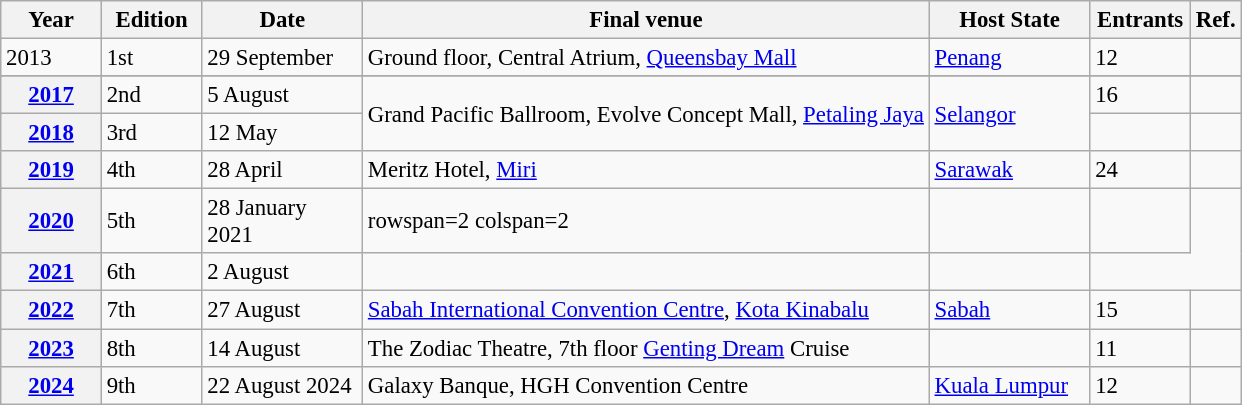<table class="wikitable defaultcenter col3left col4left col5left" style="font-size: 95%">
<tr>
<th width="60">Year</th>
<th width="60">Edition</th>
<th width="100">Date</th>
<th width="auto">Final venue</th>
<th width="100">Host State</th>
<th width="60">Entrants</th>
<th>Ref.</th>
</tr>
<tr>
<td>2013</td>
<td>1st</td>
<td>29 September</td>
<td>Ground floor, Central Atrium, <a href='#'>Queensbay Mall</a></td>
<td><a href='#'>Penang</a></td>
<td>12</td>
<td></td>
</tr>
<tr>
</tr>
<tr>
<th><a href='#'>2017</a></th>
<td>2nd</td>
<td>5 August</td>
<td rowspan=2>Grand Pacific Ballroom, Evolve Concept Mall, <a href='#'>Petaling Jaya</a></td>
<td rowspan=2><a href='#'>Selangor</a></td>
<td>16</td>
<td></td>
</tr>
<tr>
<th><a href='#'>2018</a></th>
<td>3rd</td>
<td>12 May</td>
<td></td>
<td></td>
</tr>
<tr>
<th><a href='#'>2019</a></th>
<td>4th</td>
<td>28 April</td>
<td>Meritz Hotel, <a href='#'>Miri</a></td>
<td><a href='#'>Sarawak</a></td>
<td>24</td>
<td></td>
</tr>
<tr>
<th><a href='#'>2020</a></th>
<td>5th</td>
<td>28 January 2021</td>
<td>rowspan=2 colspan=2 </td>
<td></td>
<td></td>
</tr>
<tr>
<th><a href='#'>2021</a></th>
<td>6th</td>
<td>2 August</td>
<td></td>
<td></td>
</tr>
<tr>
<th><a href='#'>2022</a></th>
<td>7th</td>
<td>27 August</td>
<td><a href='#'>Sabah International Convention Centre</a>, <a href='#'>Kota Kinabalu</a></td>
<td><a href='#'>Sabah</a></td>
<td>15</td>
<td></td>
</tr>
<tr>
<th><a href='#'>2023</a></th>
<td>8th</td>
<td>14 August</td>
<td>The Zodiac Theatre, 7th floor <a href='#'>Genting Dream</a> Cruise</td>
<td></td>
<td>11</td>
<td></td>
</tr>
<tr>
<th><a href='#'>2024</a></th>
<td>9th</td>
<td>22 August 2024</td>
<td>Galaxy Banque, HGH Convention Centre</td>
<td><a href='#'>Kuala Lumpur</a></td>
<td>12</td>
<td></td>
</tr>
</table>
